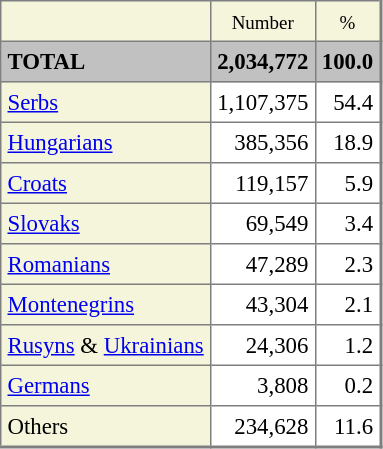<table border=1 cellpadding=4 cellspacing=0 class="toccolours" style="align: left; margin: 0.5em 0 0 0; border-style: solid; border: 1px solid #7f7f7f; border-right-width: 2px; border-bottom-width: 2px; border-collapse: collapse; font-size: 95%;">
<tr>
<td style="background:#F5F5DC;"></td>
<td style="background:#F5F5DC;" align="center"><small>Number</small></td>
<td style="background:#F5F5DC;" align="center"><small>%</small></td>
</tr>
<tr>
<td style="background:#c1c1c1;"><strong>TOTAL</strong></td>
<td colspan=1 style="background:#c1c1c1;" align="center"><strong>2,034,772</strong></td>
<td colspan=1 style="background:#c1c1c1;" align="center"><strong>100.0</strong></td>
</tr>
<tr>
<td style="background:#F5F5DC;"><a href='#'>Serbs</a></td>
<td align="right">1,107,375</td>
<td align="right">54.4</td>
</tr>
<tr>
<td style="background:#F5F5DC;"><a href='#'>Hungarians</a></td>
<td align="right">385,356</td>
<td align="right">18.9</td>
</tr>
<tr>
<td style="background:#F5F5DC;"><a href='#'>Croats</a></td>
<td align="right">119,157</td>
<td align="right">5.9</td>
</tr>
<tr>
<td style="background:#F5F5DC;"><a href='#'>Slovaks</a></td>
<td align="right">69,549</td>
<td align="right">3.4</td>
</tr>
<tr>
<td style="background:#F5F5DC;"><a href='#'>Romanians</a></td>
<td align="right">47,289</td>
<td align="right">2.3</td>
</tr>
<tr>
<td style="background:#F5F5DC;"><a href='#'>Montenegrins</a></td>
<td align="right">43,304</td>
<td align="right">2.1</td>
</tr>
<tr>
<td style="background:#F5F5DC;"><a href='#'>Rusyns</a> & <a href='#'>Ukrainians</a></td>
<td align="right">24,306</td>
<td align="right">1.2</td>
</tr>
<tr>
<td style="background:#F5F5DC;"><a href='#'>Germans</a></td>
<td align="right">3,808</td>
<td align="right">0.2</td>
</tr>
<tr>
<td style="background:#F5F5DC;">Others</td>
<td align="right">234,628</td>
<td align="right">11.6</td>
</tr>
</table>
